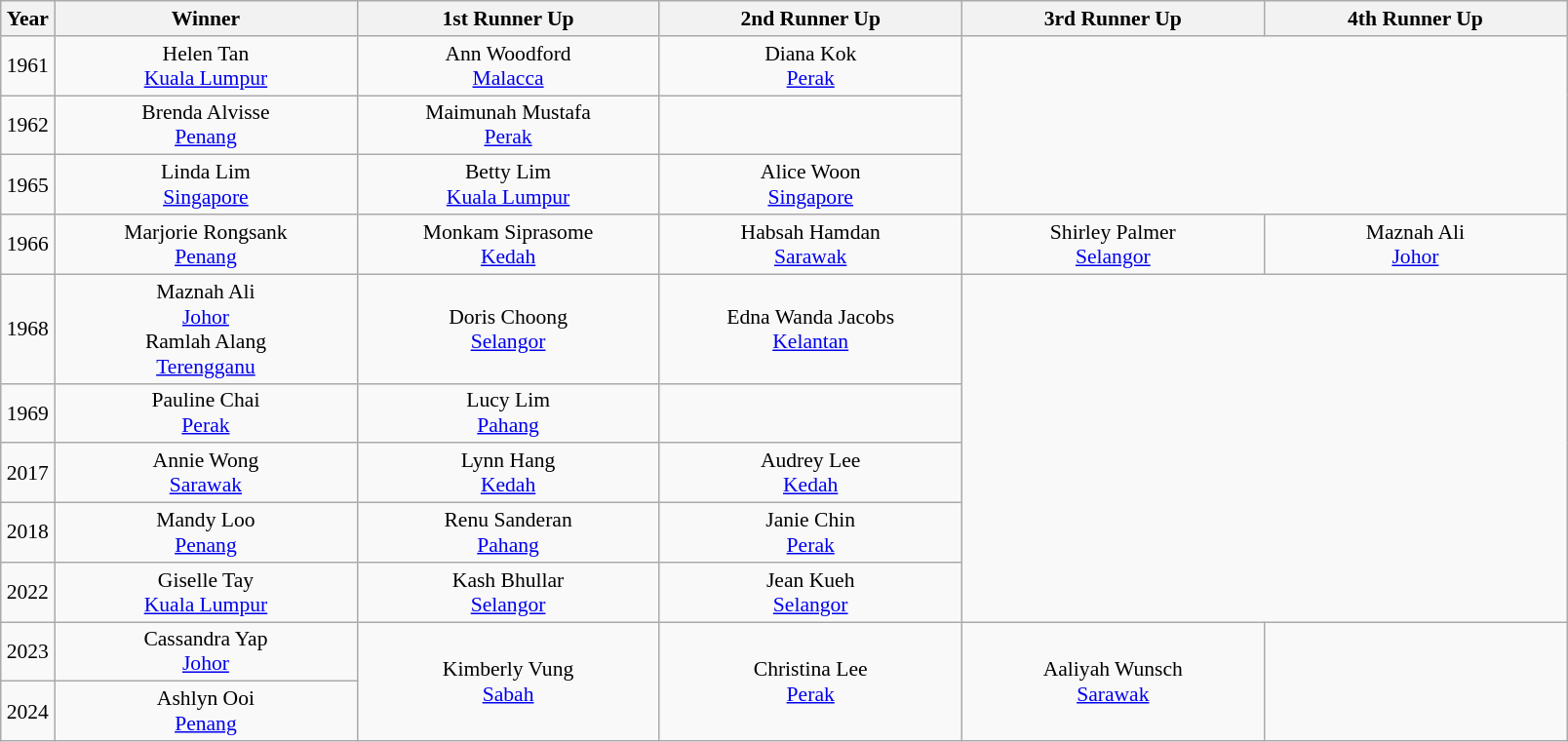<table class="wikitable" style="font-size: 90%;text-align:center">
<tr>
<th width="30">Year</th>
<th width="200">Winner<br></th>
<th width="200">1st Runner Up<br></th>
<th width="200">2nd Runner Up<br></th>
<th width="200">3rd Runner Up<br></th>
<th width="200">4th Runner Up<br></th>
</tr>
<tr>
<td>1961</td>
<td>Helen Tan<br><a href='#'>Kuala Lumpur</a></td>
<td>Ann Woodford<br><a href='#'>Malacca</a></td>
<td>Diana Kok<br><a href='#'>Perak</a></td>
<td colspan="2" rowspan="3"></td>
</tr>
<tr>
<td>1962</td>
<td>Brenda Alvisse<br><a href='#'>Penang</a></td>
<td>Maimunah Mustafa<br><a href='#'>Perak</a></td>
<td></td>
</tr>
<tr>
<td>1965</td>
<td>Linda Lim<br><a href='#'>Singapore</a></td>
<td>Betty Lim<br><a href='#'>Kuala Lumpur</a></td>
<td>Alice Woon<br><a href='#'>Singapore</a></td>
</tr>
<tr>
<td>1966</td>
<td>Marjorie Rongsank<br><a href='#'>Penang</a></td>
<td>Monkam Siprasome<br><a href='#'>Kedah</a></td>
<td>Habsah Hamdan<br><a href='#'>Sarawak</a></td>
<td>Shirley Palmer<br><a href='#'>Selangor</a></td>
<td>Maznah Ali<br><a href='#'>Johor</a></td>
</tr>
<tr>
<td>1968</td>
<td>Maznah Ali<br><a href='#'>Johor</a><br>Ramlah Alang<br><a href='#'>Terengganu</a></td>
<td>Doris Choong<br><a href='#'>Selangor</a></td>
<td>Edna Wanda Jacobs<br><a href='#'>Kelantan</a></td>
<td colspan="2" rowspan="5"></td>
</tr>
<tr>
<td>1969</td>
<td>Pauline Chai<br><a href='#'>Perak</a></td>
<td>Lucy Lim<br><a href='#'>Pahang</a></td>
<td></td>
</tr>
<tr>
<td>2017</td>
<td>Annie Wong<br><a href='#'>Sarawak</a></td>
<td>Lynn Hang<br><a href='#'>Kedah</a></td>
<td>Audrey Lee<br><a href='#'>Kedah</a></td>
</tr>
<tr>
<td>2018</td>
<td>Mandy Loo<br><a href='#'>Penang</a></td>
<td>Renu Sanderan<br><a href='#'>Pahang</a></td>
<td>Janie Chin<br><a href='#'>Perak</a></td>
</tr>
<tr>
<td>2022</td>
<td>Giselle Tay<br><a href='#'>Kuala Lumpur</a></td>
<td>Kash Bhullar<br><a href='#'>Selangor</a></td>
<td>Jean Kueh<br><a href='#'>Selangor</a></td>
</tr>
<tr>
<td>2023</td>
<td>Cassandra Yap<br><a href='#'>Johor</a></td>
<td rowspan="2">Kimberly Vung<br><a href='#'>Sabah</a></td>
<td rowspan="2">Christina Lee<br><a href='#'>Perak</a></td>
<td rowspan="2">Aaliyah Wunsch<br><a href='#'>Sarawak</a></td>
<td rowspan="2"></td>
</tr>
<tr>
<td>2024</td>
<td>Ashlyn Ooi<br><a href='#'>Penang</a></td>
</tr>
</table>
